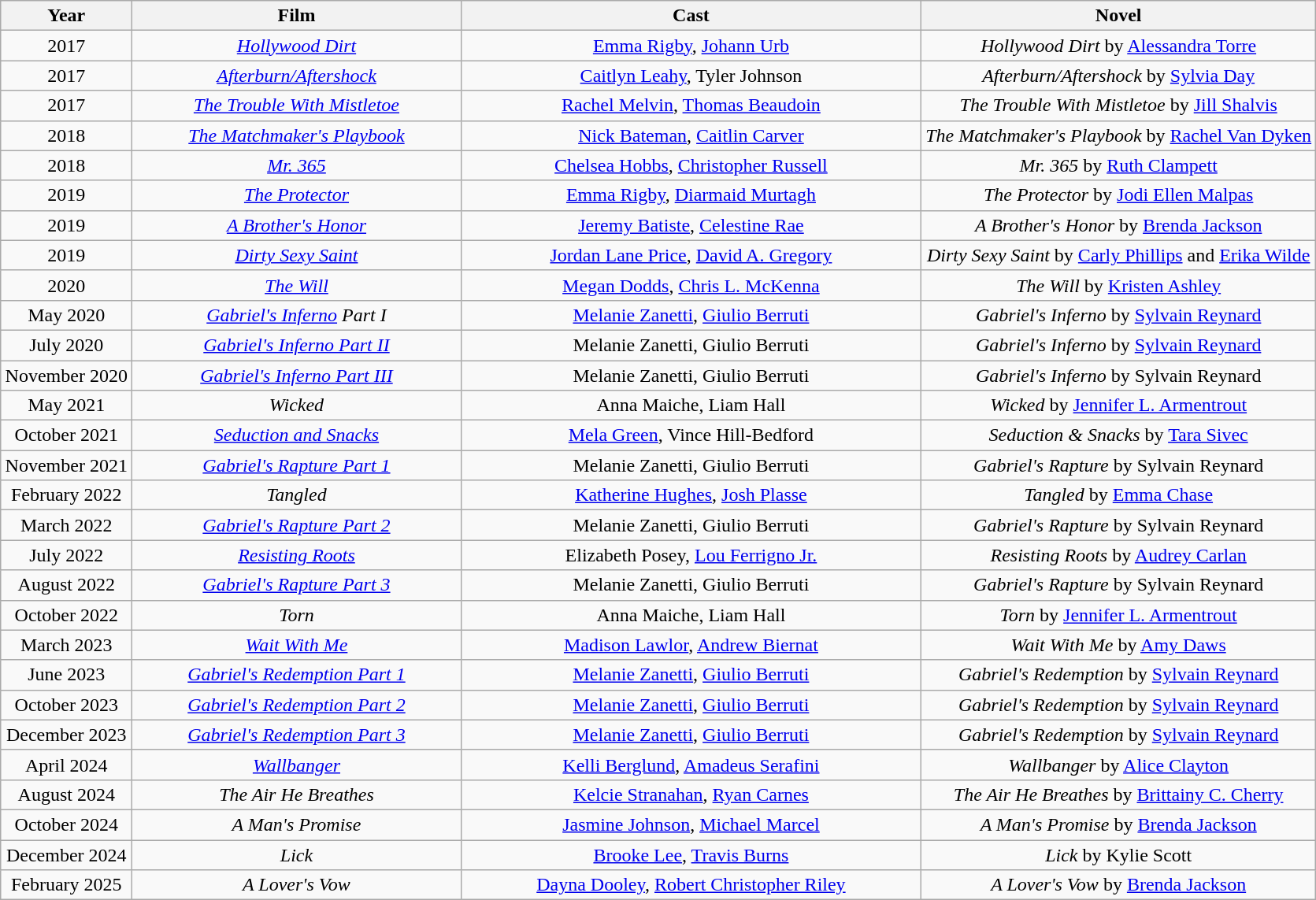<table class="wikitable sortable" style="text-align:center;">
<tr>
<th width="10%">Year</th>
<th width="25%">Film</th>
<th width="35%">Cast</th>
<th width="30%">Novel</th>
</tr>
<tr>
<td>2017</td>
<td><em><a href='#'>Hollywood Dirt</a></em></td>
<td><a href='#'>Emma Rigby</a>, <a href='#'>Johann Urb</a></td>
<td><em>Hollywood Dirt</em> by <a href='#'>Alessandra Torre</a></td>
</tr>
<tr>
<td>2017</td>
<td><em><a href='#'>Afterburn/Aftershock</a></em></td>
<td><a href='#'>Caitlyn Leahy</a>, Tyler Johnson</td>
<td><em>Afterburn/Aftershock</em> by <a href='#'>Sylvia Day</a></td>
</tr>
<tr>
<td>2017</td>
<td><em><a href='#'>The Trouble With Mistletoe</a></em></td>
<td><a href='#'>Rachel Melvin</a>, <a href='#'>Thomas Beaudoin</a></td>
<td><em>The Trouble With Mistletoe</em> by <a href='#'>Jill Shalvis</a></td>
</tr>
<tr>
<td>2018</td>
<td><em><a href='#'>The Matchmaker's Playbook</a></em></td>
<td><a href='#'>Nick Bateman</a>, <a href='#'>Caitlin Carver</a></td>
<td><em>The Matchmaker's Playbook</em> by <a href='#'>Rachel Van Dyken</a></td>
</tr>
<tr>
<td>2018</td>
<td><em><a href='#'>Mr. 365</a></em></td>
<td><a href='#'>Chelsea Hobbs</a>, <a href='#'>Christopher Russell</a></td>
<td><em>Mr. 365</em> by <a href='#'>Ruth Clampett</a></td>
</tr>
<tr>
<td>2019</td>
<td><em><a href='#'>The Protector</a></em></td>
<td><a href='#'>Emma Rigby</a>, <a href='#'>Diarmaid Murtagh</a></td>
<td><em>The Protector</em> by <a href='#'>Jodi Ellen Malpas</a></td>
</tr>
<tr>
<td>2019</td>
<td><em><a href='#'>A Brother's Honor</a></em></td>
<td><a href='#'>Jeremy Batiste</a>, <a href='#'>Celestine Rae</a></td>
<td><em>A Brother's Honor</em> by <a href='#'>Brenda Jackson</a></td>
</tr>
<tr>
<td>2019</td>
<td><em><a href='#'>Dirty Sexy Saint</a></em></td>
<td><a href='#'>Jordan Lane Price</a>, <a href='#'>David A. Gregory</a></td>
<td><em>Dirty Sexy Saint</em> by <a href='#'>Carly Phillips</a> and <a href='#'>Erika Wilde</a></td>
</tr>
<tr>
<td>2020</td>
<td><em><a href='#'>The Will</a></em></td>
<td><a href='#'>Megan Dodds</a>, <a href='#'>Chris L. McKenna</a></td>
<td><em>The Will</em> by <a href='#'>Kristen Ashley</a></td>
</tr>
<tr>
<td>May 2020</td>
<td><em><a href='#'>Gabriel's Inferno</a> Part I</em></td>
<td><a href='#'>Melanie Zanetti</a>, <a href='#'>Giulio Berruti</a></td>
<td><em>Gabriel's Inferno</em> by <a href='#'>Sylvain Reynard</a></td>
</tr>
<tr>
<td>July 2020</td>
<td><em><a href='#'>Gabriel's Inferno Part II</a></em></td>
<td>Melanie Zanetti, Giulio Berruti</td>
<td><em>Gabriel's Inferno</em> by <a href='#'>Sylvain Reynard</a></td>
</tr>
<tr>
<td>November 2020</td>
<td><em><a href='#'>Gabriel's Inferno Part III</a></em></td>
<td>Melanie Zanetti, Giulio Berruti</td>
<td><em>Gabriel's Inferno</em> by Sylvain Reynard</td>
</tr>
<tr>
<td>May 2021</td>
<td><em>Wicked</em></td>
<td>Anna Maiche, Liam Hall</td>
<td><em>Wicked</em> by <a href='#'>Jennifer L. Armentrout</a></td>
</tr>
<tr>
<td>October 2021</td>
<td><em><a href='#'>Seduction and Snacks</a></em></td>
<td><a href='#'>Mela Green</a>, Vince Hill-Bedford</td>
<td><em>Seduction & Snacks</em> by <a href='#'>Tara Sivec</a></td>
</tr>
<tr>
<td>November 2021</td>
<td><em><a href='#'>Gabriel's Rapture Part 1</a></em></td>
<td>Melanie Zanetti, Giulio Berruti</td>
<td><em>Gabriel's Rapture</em> by Sylvain Reynard</td>
</tr>
<tr>
<td>February 2022</td>
<td><em>Tangled</em></td>
<td><a href='#'>Katherine Hughes</a>, <a href='#'>Josh Plasse</a></td>
<td><em>Tangled </em> by <a href='#'>Emma Chase</a></td>
</tr>
<tr>
<td>March 2022</td>
<td><em><a href='#'>Gabriel's Rapture Part 2</a></em></td>
<td>Melanie Zanetti, Giulio Berruti</td>
<td><em>Gabriel's Rapture</em> by Sylvain Reynard</td>
</tr>
<tr>
<td>July 2022</td>
<td><em><a href='#'>Resisting Roots</a></em></td>
<td>Elizabeth Posey, <a href='#'>Lou Ferrigno Jr.</a></td>
<td><em>Resisting Roots</em> by <a href='#'>Audrey Carlan</a></td>
</tr>
<tr>
<td>August 2022</td>
<td><em><a href='#'>Gabriel's Rapture Part 3</a></em></td>
<td>Melanie Zanetti, Giulio Berruti</td>
<td><em>Gabriel's Rapture</em> by Sylvain Reynard</td>
</tr>
<tr>
<td>October 2022</td>
<td><em>Torn</em></td>
<td>Anna Maiche, Liam Hall</td>
<td><em>Torn</em> by <a href='#'>Jennifer L. Armentrout</a></td>
</tr>
<tr>
<td>March 2023</td>
<td><em><a href='#'>Wait With Me</a></em></td>
<td><a href='#'>Madison Lawlor</a>, <a href='#'>Andrew Biernat</a></td>
<td><em>Wait With Me </em> by <a href='#'>Amy Daws</a></td>
</tr>
<tr>
<td>June 2023</td>
<td><em><a href='#'>Gabriel's Redemption Part 1</a></em></td>
<td><a href='#'>Melanie Zanetti</a>, <a href='#'>Giulio Berruti</a></td>
<td><em>Gabriel's Redemption</em> by <a href='#'>Sylvain Reynard</a></td>
</tr>
<tr>
<td>October 2023</td>
<td><em><a href='#'>Gabriel's Redemption Part 2</a></em></td>
<td><a href='#'>Melanie Zanetti</a>, <a href='#'>Giulio Berruti</a></td>
<td><em>Gabriel's Redemption</em> by <a href='#'>Sylvain Reynard</a></td>
</tr>
<tr>
<td>December 2023</td>
<td><em><a href='#'>Gabriel's Redemption Part 3</a></em></td>
<td><a href='#'>Melanie Zanetti</a>, <a href='#'>Giulio Berruti</a></td>
<td><em>Gabriel's Redemption</em> by <a href='#'>Sylvain Reynard</a></td>
</tr>
<tr>
<td>April 2024</td>
<td><em><a href='#'>Wallbanger</a></em></td>
<td><a href='#'>Kelli Berglund</a>, <a href='#'>Amadeus Serafini</a></td>
<td><em>Wallbanger</em> by <a href='#'>Alice Clayton</a></td>
</tr>
<tr>
<td>August 2024</td>
<td><em>The Air He Breathes</em></td>
<td><a href='#'>Kelcie Stranahan</a>, <a href='#'>Ryan Carnes</a></td>
<td><em>The Air He Breathes</em> by <a href='#'>Brittainy C. Cherry</a></td>
</tr>
<tr>
<td>October 2024</td>
<td><em>A Man's Promise</em></td>
<td><a href='#'>Jasmine Johnson</a>, <a href='#'>Michael Marcel</a></td>
<td><em>A Man's Promise</em> by <a href='#'>Brenda Jackson</a></td>
</tr>
<tr>
<td>December 2024</td>
<td><em>Lick</em></td>
<td><a href='#'>Brooke Lee</a>, <a href='#'>Travis Burns</a></td>
<td><em>Lick</em> by Kylie Scott</td>
</tr>
<tr>
<td>February 2025</td>
<td><em>A Lover's Vow</em></td>
<td><a href='#'>Dayna Dooley</a>, <a href='#'>Robert Christopher Riley</a></td>
<td><em>A Lover's Vow</em> by <a href='#'>Brenda Jackson</a></td>
</tr>
</table>
